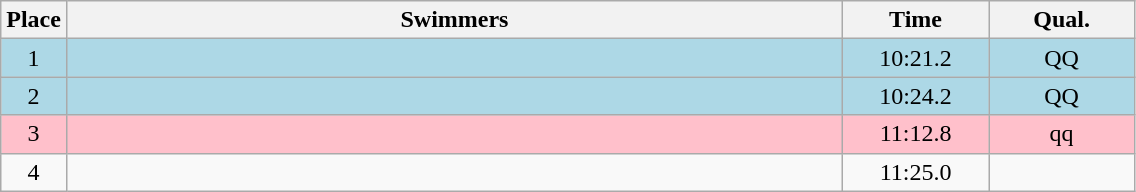<table class=wikitable style="text-align:center">
<tr>
<th>Place</th>
<th width=510>Swimmers</th>
<th width=90>Time</th>
<th width=90>Qual.</th>
</tr>
<tr bgcolor=lightblue>
<td>1</td>
<td align=left></td>
<td>10:21.2</td>
<td>QQ</td>
</tr>
<tr bgcolor=lightblue>
<td>2</td>
<td align=left></td>
<td>10:24.2</td>
<td>QQ</td>
</tr>
<tr bgcolor=pink>
<td>3</td>
<td align=left></td>
<td>11:12.8</td>
<td>qq</td>
</tr>
<tr>
<td>4</td>
<td align=left></td>
<td>11:25.0</td>
<td></td>
</tr>
</table>
